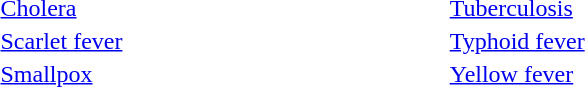<table style="width: 50%; border: none; text-align: left;">
<tr>
<td><a href='#'>Cholera</a></td>
<td><a href='#'>Tuberculosis</a></td>
</tr>
<tr>
<td><a href='#'>Scarlet fever</a></td>
<td><a href='#'>Typhoid fever</a></td>
</tr>
<tr>
<td><a href='#'>Smallpox</a></td>
<td><a href='#'>Yellow fever</a></td>
</tr>
</table>
